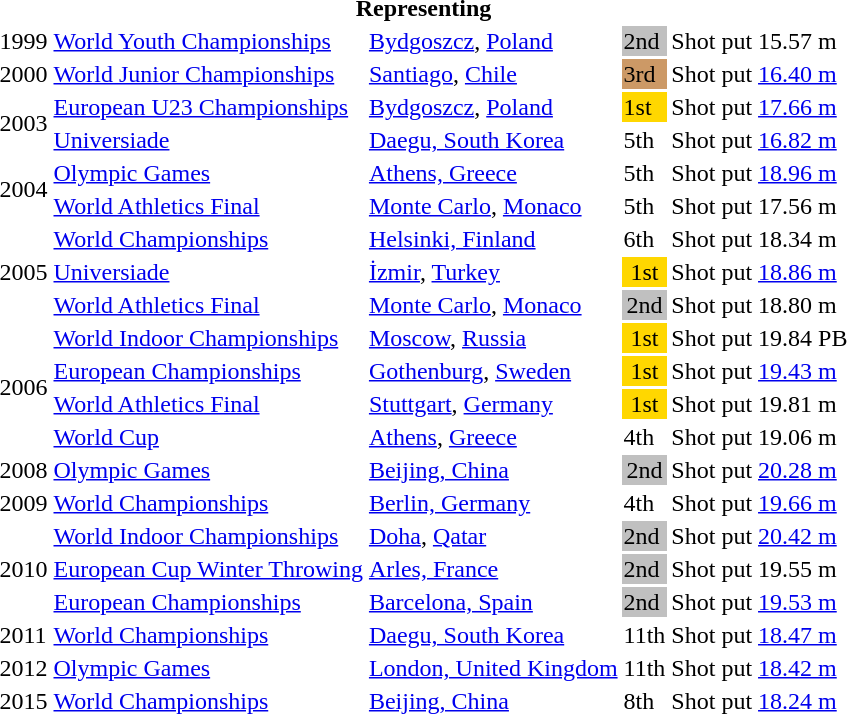<table>
<tr>
<th colspan="6">Representing </th>
</tr>
<tr>
<td>1999</td>
<td><a href='#'>World Youth Championships</a></td>
<td><a href='#'>Bydgoszcz</a>, <a href='#'>Poland</a></td>
<td bgcolor="silver">2nd</td>
<td>Shot put</td>
<td>15.57 m</td>
</tr>
<tr>
<td>2000</td>
<td><a href='#'>World Junior Championships</a></td>
<td><a href='#'>Santiago</a>, <a href='#'>Chile</a></td>
<td bgcolor="CC9966">3rd</td>
<td>Shot put</td>
<td><a href='#'>16.40 m</a></td>
</tr>
<tr>
<td rowspan=2>2003</td>
<td><a href='#'>European U23 Championships</a></td>
<td><a href='#'>Bydgoszcz</a>, <a href='#'>Poland</a></td>
<td bgcolor="gold">1st</td>
<td>Shot put</td>
<td><a href='#'>17.66 m</a></td>
</tr>
<tr>
<td><a href='#'>Universiade</a></td>
<td><a href='#'>Daegu, South Korea</a></td>
<td>5th</td>
<td>Shot put</td>
<td><a href='#'>16.82 m</a></td>
</tr>
<tr>
<td rowspan=2>2004</td>
<td><a href='#'>Olympic Games</a></td>
<td><a href='#'>Athens, Greece</a></td>
<td>5th</td>
<td>Shot put</td>
<td><a href='#'>18.96 m</a></td>
</tr>
<tr>
<td><a href='#'>World Athletics Final</a></td>
<td><a href='#'>Monte Carlo</a>, <a href='#'>Monaco</a></td>
<td>5th</td>
<td>Shot put</td>
<td>17.56 m</td>
</tr>
<tr>
<td rowspan=3>2005</td>
<td><a href='#'>World Championships</a></td>
<td><a href='#'>Helsinki, Finland</a></td>
<td>6th</td>
<td>Shot put</td>
<td>18.34 m</td>
</tr>
<tr>
<td><a href='#'>Universiade</a></td>
<td><a href='#'>İzmir</a>, <a href='#'>Turkey</a></td>
<td bgcolor="gold" align="center">1st</td>
<td>Shot put</td>
<td><a href='#'>18.86 m</a></td>
</tr>
<tr>
<td><a href='#'>World Athletics Final</a></td>
<td><a href='#'>Monte Carlo</a>, <a href='#'>Monaco</a></td>
<td bgcolor=silver align="center">2nd</td>
<td>Shot put</td>
<td>18.80 m</td>
</tr>
<tr>
<td rowspan=4>2006</td>
<td><a href='#'>World Indoor Championships</a></td>
<td><a href='#'>Moscow</a>, <a href='#'>Russia</a></td>
<td bgcolor="gold" align="center">1st</td>
<td>Shot put</td>
<td>19.84 PB</td>
</tr>
<tr>
<td><a href='#'>European Championships</a></td>
<td><a href='#'>Gothenburg</a>, <a href='#'>Sweden</a></td>
<td bgcolor="gold" align="center">1st</td>
<td>Shot put</td>
<td><a href='#'>19.43 m</a></td>
</tr>
<tr>
<td><a href='#'>World Athletics Final</a></td>
<td><a href='#'>Stuttgart</a>, <a href='#'>Germany</a></td>
<td bgcolor="gold" align="center">1st</td>
<td>Shot put</td>
<td>19.81 m</td>
</tr>
<tr>
<td><a href='#'>World Cup</a></td>
<td><a href='#'>Athens</a>, <a href='#'>Greece</a></td>
<td>4th</td>
<td>Shot put</td>
<td>19.06 m</td>
</tr>
<tr>
<td>2008</td>
<td><a href='#'>Olympic Games</a></td>
<td><a href='#'>Beijing, China</a></td>
<td bgcolor="silver" align="center">2nd</td>
<td>Shot put</td>
<td><a href='#'>20.28 m</a></td>
</tr>
<tr>
<td>2009</td>
<td><a href='#'>World Championships</a></td>
<td><a href='#'>Berlin, Germany</a></td>
<td bgcolor="ffffff">4th</td>
<td>Shot put</td>
<td><a href='#'>19.66 m</a></td>
</tr>
<tr>
<td rowspan=3>2010</td>
<td><a href='#'>World Indoor Championships</a></td>
<td><a href='#'>Doha</a>, <a href='#'>Qatar</a></td>
<td bgcolor="silver">2nd</td>
<td>Shot put</td>
<td><a href='#'>20.42 m</a></td>
</tr>
<tr>
<td><a href='#'>European Cup Winter Throwing</a></td>
<td><a href='#'>Arles, France</a></td>
<td bgcolor="silver">2nd</td>
<td>Shot put</td>
<td>19.55 m</td>
</tr>
<tr>
<td><a href='#'>European Championships</a></td>
<td><a href='#'>Barcelona, Spain</a></td>
<td bgcolor="silver">2nd</td>
<td>Shot put</td>
<td><a href='#'>19.53 m</a></td>
</tr>
<tr>
<td>2011</td>
<td><a href='#'>World Championships</a></td>
<td><a href='#'>Daegu, South Korea</a></td>
<td>11th</td>
<td>Shot put</td>
<td><a href='#'>18.47 m</a></td>
</tr>
<tr>
<td>2012</td>
<td><a href='#'>Olympic Games</a></td>
<td><a href='#'>London, United Kingdom</a></td>
<td>11th</td>
<td>Shot put</td>
<td><a href='#'>18.42 m</a></td>
</tr>
<tr>
<td>2015</td>
<td><a href='#'>World Championships</a></td>
<td><a href='#'>Beijing, China</a></td>
<td>8th</td>
<td>Shot put</td>
<td><a href='#'>18.24 m</a></td>
</tr>
</table>
